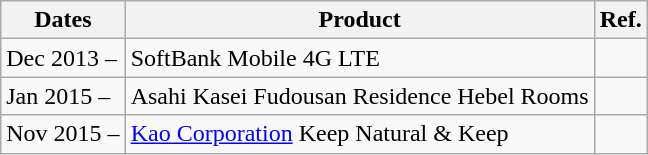<table class="wikitable">
<tr>
<th>Dates</th>
<th>Product</th>
<th>Ref.</th>
</tr>
<tr>
<td>Dec 2013 –</td>
<td>SoftBank Mobile 4G LTE</td>
<td></td>
</tr>
<tr>
<td>Jan 2015 –</td>
<td>Asahi Kasei Fudousan Residence Hebel Rooms</td>
<td></td>
</tr>
<tr>
<td>Nov 2015 –</td>
<td><a href='#'>Kao Corporation</a> Keep Natural & Keep</td>
<td></td>
</tr>
</table>
